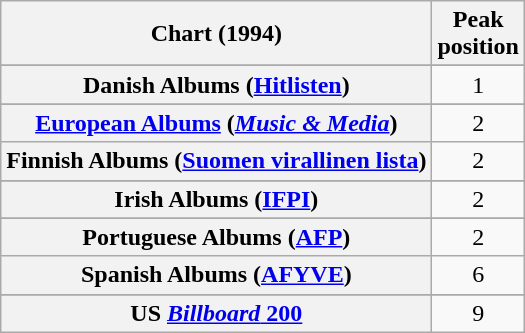<table class="wikitable sortable plainrowheaders" style="text-align:center">
<tr>
<th scope="col">Chart (1994)</th>
<th scope="col">Peak<br>position</th>
</tr>
<tr>
</tr>
<tr>
</tr>
<tr>
</tr>
<tr>
<th scope="row">Danish Albums (<a href='#'>Hitlisten</a>)</th>
<td>1</td>
</tr>
<tr>
</tr>
<tr>
<th scope="row"><a href='#'>European Albums</a> (<em><a href='#'>Music & Media</a></em>)</th>
<td>2</td>
</tr>
<tr>
<th scope="row">Finnish Albums (<a href='#'>Suomen virallinen lista</a>)</th>
<td>2</td>
</tr>
<tr>
</tr>
<tr>
</tr>
<tr>
<th scope="row">Irish Albums (<a href='#'>IFPI</a>)</th>
<td>2</td>
</tr>
<tr>
</tr>
<tr>
</tr>
<tr>
<th scope="row">Portuguese Albums (<a href='#'>AFP</a>)</th>
<td>2</td>
</tr>
<tr>
<th scope="row">Spanish Albums (<a href='#'>AFYVE</a>)</th>
<td>6</td>
</tr>
<tr>
</tr>
<tr>
</tr>
<tr>
</tr>
<tr>
<th scope="row">US <a href='#'><em>Billboard</em> 200</a></th>
<td>9</td>
</tr>
</table>
